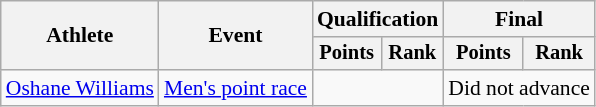<table class="wikitable" style="font-size:90%;">
<tr>
<th rowspan=2>Athlete</th>
<th rowspan=2>Event</th>
<th colspan=2>Qualification</th>
<th colspan=2>Final</th>
</tr>
<tr style="font-size:95%">
<th>Points</th>
<th>Rank</th>
<th>Points</th>
<th>Rank</th>
</tr>
<tr align=center>
<td align=left><a href='#'>Oshane Williams</a></td>
<td align=left><a href='#'>Men's point race</a></td>
<td colspan=2></td>
<td colspan=2>Did not advance</td>
</tr>
</table>
